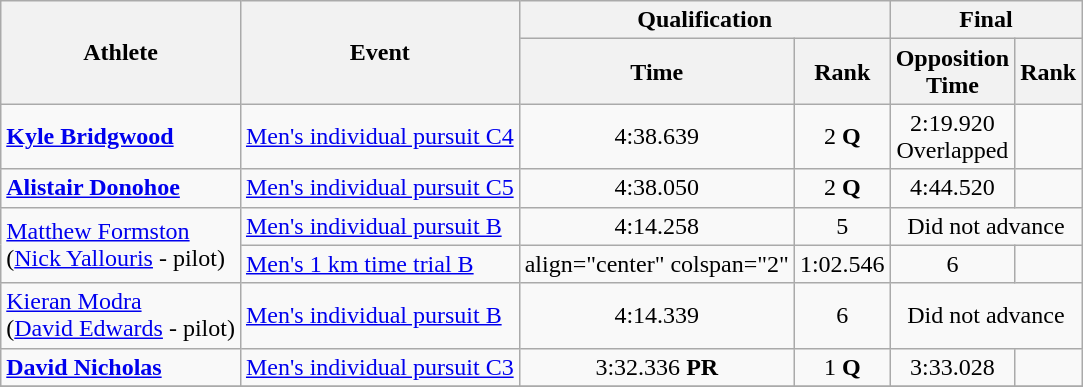<table class=wikitable>
<tr>
<th rowspan="2">Athlete</th>
<th rowspan="2">Event</th>
<th colspan="2">Qualification</th>
<th colspan="2">Final</th>
</tr>
<tr>
<th>Time</th>
<th>Rank</th>
<th>Opposition<br>Time</th>
<th>Rank</th>
</tr>
<tr>
<td><strong><a href='#'>Kyle Bridgwood</a></strong></td>
<td><a href='#'>Men's individual pursuit C4</a></td>
<td align="center">4:38.639</td>
<td align="center">2 <strong>Q</strong></td>
<td align="center">2:19.920 <br> Overlapped</td>
<td align="center"></td>
</tr>
<tr>
<td><strong><a href='#'>Alistair Donohoe</a></strong></td>
<td><a href='#'>Men's individual pursuit C5</a></td>
<td align="center">4:38.050</td>
<td align="center">2 <strong>Q</strong></td>
<td align="center">4:44.520</td>
<td align="center"></td>
</tr>
<tr>
<td rowspan="2"><a href='#'>Matthew Formston</a><br>(<a href='#'>Nick Yallouris</a> - pilot)</td>
<td><a href='#'>Men's individual pursuit B</a></td>
<td align="center">4:14.258</td>
<td align="center">5</td>
<td align="center" colspan=2>Did not advance</td>
</tr>
<tr>
<td><a href='#'>Men's 1 km time trial B</a></td>
<td>align="center" colspan="2" </td>
<td align="center">1:02.546</td>
<td align="center">6</td>
</tr>
<tr>
<td rowspan="1"><a href='#'>Kieran Modra</a><br>(<a href='#'>David Edwards</a> - pilot)</td>
<td><a href='#'>Men's individual pursuit B</a></td>
<td align="center">4:14.339</td>
<td align="center">6</td>
<td align="center" colspan=2>Did not advance</td>
</tr>
<tr>
<td><strong><a href='#'>David Nicholas</a></strong></td>
<td><a href='#'>Men's individual pursuit C3</a></td>
<td align="center">3:32.336 <strong>PR</strong></td>
<td align="center">1 <strong>Q</strong></td>
<td align="center">3:33.028</td>
<td align="center"></td>
</tr>
<tr>
</tr>
</table>
